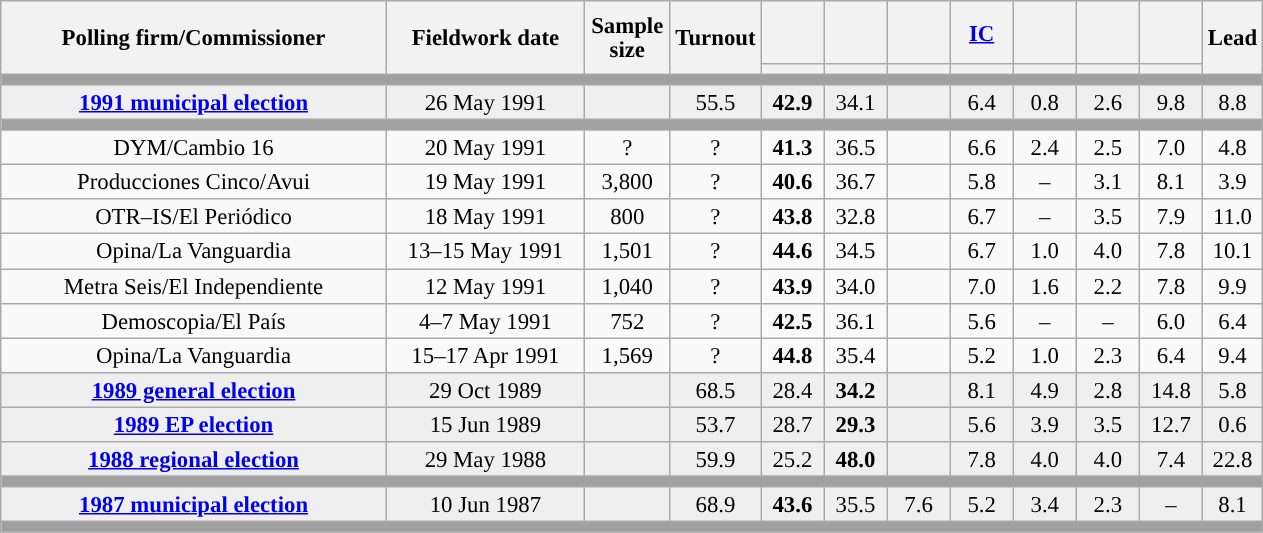<table class="wikitable collapsible collapsed" style="text-align:center; font-size:95%; line-height:16px;">
<tr style="height:42px;">
<th style="width:250px;" rowspan="2">Polling firm/Commissioner</th>
<th style="width:125px;" rowspan="2">Fieldwork date</th>
<th style="width:50px;" rowspan="2">Sample size</th>
<th style="width:45px;" rowspan="2">Turnout</th>
<th style="width:35px;"></th>
<th style="width:35px;"></th>
<th style="width:35px;"></th>
<th style="width:35px;"><a href='#'>IC</a></th>
<th style="width:35px;"></th>
<th style="width:35px;"></th>
<th style="width:35px;"></th>
<th style="width:30px;" rowspan="2">Lead</th>
</tr>
<tr>
<th style="color:inherit;background:"></th>
<th style="color:inherit;background:"></th>
<th style="color:inherit;background:"></th>
<th style="color:inherit;background:"></th>
<th style="color:inherit;background:"></th>
<th style="color:inherit;background:"></th>
<th style="color:inherit;background:"></th>
</tr>
<tr>
<td colspan="12" style="background:#A0A0A0"></td>
</tr>
<tr style="background:#EFEFEF;">
<td><strong><a href='#'>1991 municipal election</a></strong></td>
<td>26 May 1991</td>
<td></td>
<td>55.5</td>
<td><strong>42.9</strong><br></td>
<td>34.1<br></td>
<td></td>
<td>6.4<br></td>
<td>0.8<br></td>
<td>2.6<br></td>
<td>9.8<br></td>
<td style="background:">8.8</td>
</tr>
<tr>
<td colspan="12" style="background:#A0A0A0"></td>
</tr>
<tr>
<td>DYM/Cambio 16</td>
<td>20 May 1991</td>
<td>?</td>
<td>?</td>
<td><strong>41.3</strong><br></td>
<td>36.5<br></td>
<td></td>
<td>6.6<br></td>
<td>2.4<br></td>
<td>2.5<br></td>
<td>7.0<br></td>
<td style="background:">4.8</td>
</tr>
<tr>
<td>Producciones Cinco/Avui</td>
<td>19 May 1991</td>
<td>3,800</td>
<td>?</td>
<td><strong>40.6</strong><br></td>
<td>36.7<br></td>
<td></td>
<td>5.8<br></td>
<td>–</td>
<td>3.1<br></td>
<td>8.1<br></td>
<td style="background:">3.9</td>
</tr>
<tr>
<td>OTR–IS/El Periódico</td>
<td>18 May 1991</td>
<td>800</td>
<td>?</td>
<td><strong>43.8</strong><br></td>
<td>32.8<br></td>
<td></td>
<td>6.7<br></td>
<td>–</td>
<td>3.5<br></td>
<td>7.9<br></td>
<td style="background:">11.0</td>
</tr>
<tr>
<td>Opina/La Vanguardia</td>
<td>13–15 May 1991</td>
<td>1,501</td>
<td>?</td>
<td><strong>44.6</strong><br></td>
<td>34.5<br></td>
<td></td>
<td>6.7<br></td>
<td>1.0<br></td>
<td>4.0<br></td>
<td>7.8<br></td>
<td style="background:">10.1</td>
</tr>
<tr>
<td>Metra Seis/El Independiente</td>
<td>12 May 1991</td>
<td>1,040</td>
<td>?</td>
<td><strong>43.9</strong><br></td>
<td>34.0<br></td>
<td></td>
<td>7.0<br></td>
<td>1.6<br></td>
<td>2.2<br></td>
<td>7.8<br></td>
<td style="background:">9.9</td>
</tr>
<tr>
<td>Demoscopia/El País</td>
<td>4–7 May 1991</td>
<td>752</td>
<td>?</td>
<td><strong>42.5</strong><br></td>
<td>36.1<br></td>
<td></td>
<td>5.6<br></td>
<td>–</td>
<td>–</td>
<td>6.0<br></td>
<td style="background:">6.4</td>
</tr>
<tr>
<td>Opina/La Vanguardia</td>
<td>15–17 Apr 1991</td>
<td>1,569</td>
<td>?</td>
<td><strong>44.8</strong><br></td>
<td>35.4<br></td>
<td></td>
<td>5.2<br></td>
<td>1.0<br></td>
<td>2.3<br></td>
<td>6.4<br></td>
<td style="background:">9.4</td>
</tr>
<tr style="background:#EFEFEF;">
<td><strong><a href='#'>1989 general election</a></strong></td>
<td>29 Oct 1989</td>
<td></td>
<td>68.5</td>
<td>28.4<br></td>
<td><strong>34.2</strong><br></td>
<td></td>
<td>8.1<br></td>
<td>4.9<br></td>
<td>2.8<br></td>
<td>14.8<br></td>
<td style="background:">5.8</td>
</tr>
<tr style="background:#EFEFEF;">
<td><strong><a href='#'>1989 EP election</a></strong></td>
<td>15 Jun 1989</td>
<td></td>
<td>53.7</td>
<td>28.7<br></td>
<td><strong>29.3</strong><br></td>
<td></td>
<td>5.6<br></td>
<td>3.9<br></td>
<td>3.5<br></td>
<td>12.7<br></td>
<td style="background:">0.6</td>
</tr>
<tr style="background:#EFEFEF;">
<td><strong><a href='#'>1988 regional election</a></strong></td>
<td>29 May 1988</td>
<td></td>
<td>59.9</td>
<td>25.2<br></td>
<td><strong>48.0</strong><br></td>
<td></td>
<td>7.8<br></td>
<td>4.0<br></td>
<td>4.0<br></td>
<td>7.4<br></td>
<td style="background:">22.8</td>
</tr>
<tr>
<td colspan="12" style="background:#A0A0A0"></td>
</tr>
<tr style="background:#EFEFEF;">
<td><strong><a href='#'>1987 municipal election</a></strong></td>
<td>10 Jun 1987</td>
<td></td>
<td>68.9</td>
<td><strong>43.6</strong><br></td>
<td>35.5<br></td>
<td>7.6<br></td>
<td>5.2<br></td>
<td>3.4<br></td>
<td>2.3<br></td>
<td>–</td>
<td style="background:">8.1</td>
</tr>
<tr>
<td colspan="12" style="background:#A0A0A0"></td>
</tr>
</table>
